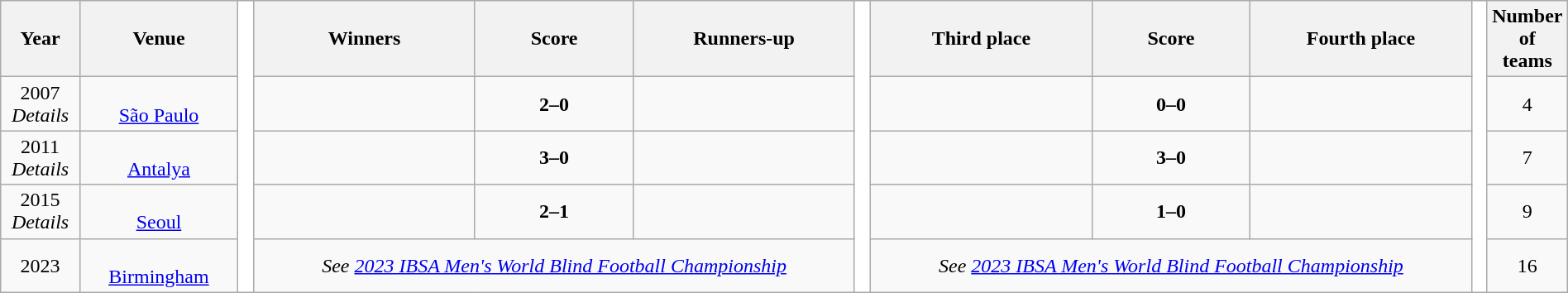<table class="wikitable" style="text-align:center; width:100%">
<tr>
<th width=5%>Year</th>
<th width=10%>Venue</th>
<th rowspan="14" style="width:1%; background:#fff;"></th>
<th width=14%>Winners</th>
<th width=10%>Score</th>
<th width=14%>Runners-up</th>
<th rowspan="14" style="width:1%; background:#fff;"></th>
<th width=14%>Third place</th>
<th width=10%>Score</th>
<th width=14%>Fourth place</th>
<th rowspan="22" style="width:1%;background:#fff"></th>
<th width=4%>Number of teams</th>
</tr>
<tr>
<td>2007 <br> <em>Details</em></td>
<td> <br> <a href='#'>São Paulo</a></td>
<td></td>
<td><strong>2–0</strong></td>
<td></td>
<td></td>
<td><strong>0–0</strong></td>
<td></td>
<td>4</td>
</tr>
<tr>
<td>2011 <br> <em>Details</em></td>
<td> <br> <a href='#'>Antalya</a></td>
<td></td>
<td><strong>3–0</strong></td>
<td></td>
<td></td>
<td><strong>3–0</strong></td>
<td></td>
<td>7</td>
</tr>
<tr>
<td>2015 <br> <em>Details</em></td>
<td> <br> <a href='#'>Seoul</a></td>
<td></td>
<td><strong>2–1</strong></td>
<td></td>
<td></td>
<td><strong>1–0</strong></td>
<td></td>
<td>9</td>
</tr>
<tr>
<td>2023</td>
<td> <br> <a href='#'>Birmingham</a></td>
<td colspan=3 align=center><em>See <a href='#'>2023 IBSA Men's World Blind Football Championship</a></em></td>
<td colspan=3 align=center><em>See <a href='#'>2023 IBSA Men's World Blind Football Championship</a></em></td>
<td>16</td>
</tr>
</table>
